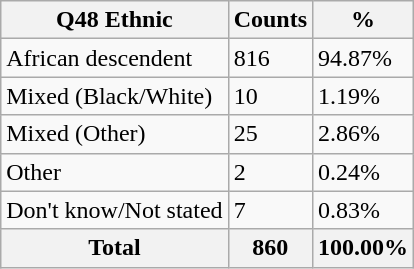<table class="wikitable sortable">
<tr>
<th>Q48 Ethnic</th>
<th>Counts</th>
<th>%</th>
</tr>
<tr>
<td>African descendent</td>
<td>816</td>
<td>94.87%</td>
</tr>
<tr>
<td>Mixed (Black/White)</td>
<td>10</td>
<td>1.19%</td>
</tr>
<tr>
<td>Mixed (Other)</td>
<td>25</td>
<td>2.86%</td>
</tr>
<tr>
<td>Other</td>
<td>2</td>
<td>0.24%</td>
</tr>
<tr>
<td>Don't know/Not stated</td>
<td>7</td>
<td>0.83%</td>
</tr>
<tr>
<th>Total</th>
<th>860</th>
<th>100.00%</th>
</tr>
</table>
